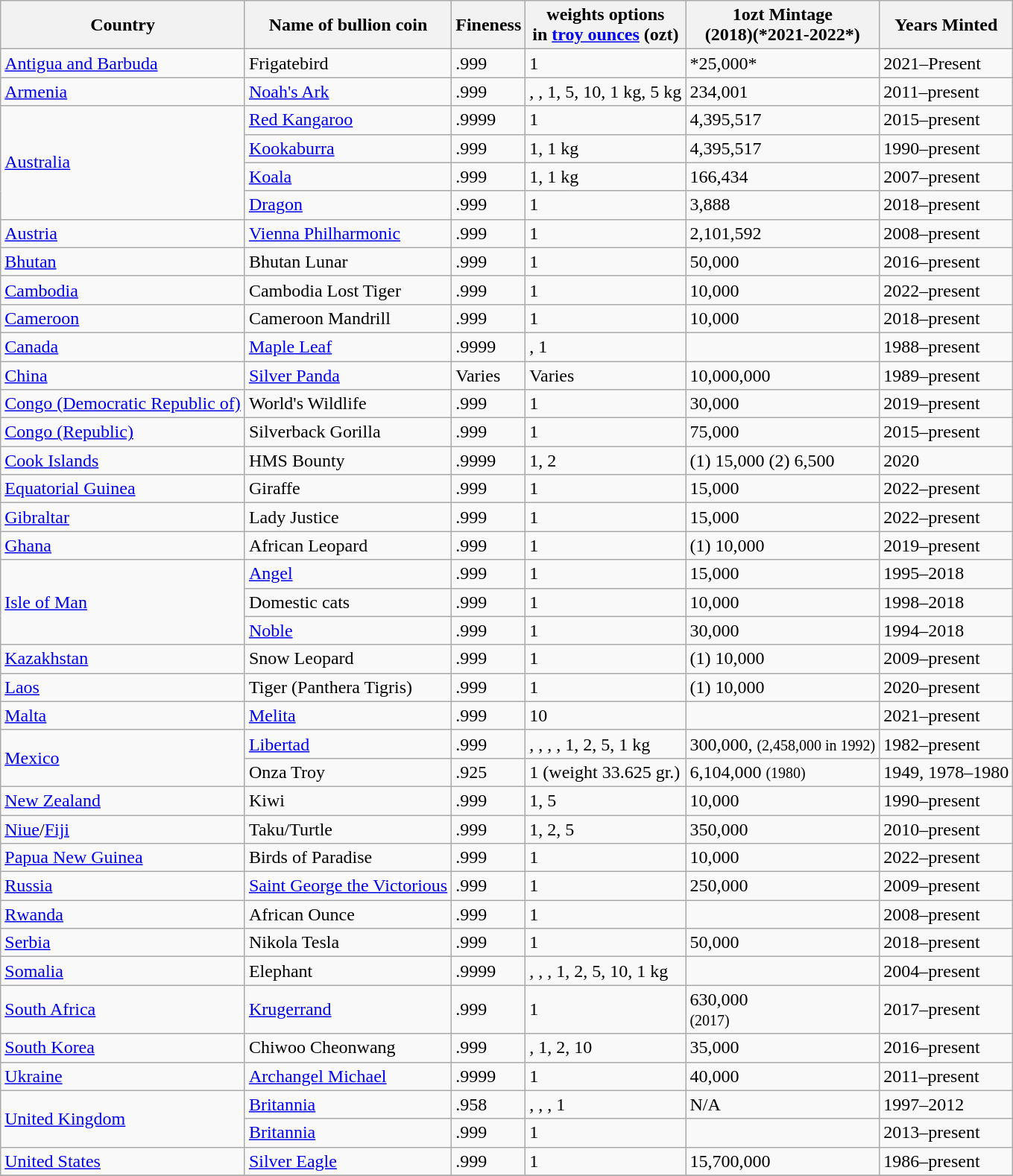<table class="wikitable sortable">
<tr>
<th>Country</th>
<th>Name of bullion coin</th>
<th>Fineness</th>
<th>weights options<br>in <a href='#'>troy ounces</a> (ozt)</th>
<th>1ozt Mintage<br>(2018)(*2021-2022*)</th>
<th>Years Minted</th>
</tr>
<tr>
<td><a href='#'>Antigua and Barbuda</a></td>
<td>Frigatebird</td>
<td>.999</td>
<td>1</td>
<td>*25,000*</td>
<td>2021–Present</td>
</tr>
<tr>
<td><a href='#'>Armenia</a></td>
<td><a href='#'>Noah's Ark</a></td>
<td>.999</td>
<td>, , 1, 5, 10, 1 kg, 5 kg</td>
<td>234,001</td>
<td>2011–present</td>
</tr>
<tr>
<td rowspan="4"><a href='#'>Australia</a></td>
<td><a href='#'>Red Kangaroo</a></td>
<td>.9999</td>
<td>1</td>
<td>4,395,517</td>
<td>2015–present</td>
</tr>
<tr>
<td><a href='#'>Kookaburra</a></td>
<td>.999</td>
<td>1, 1 kg</td>
<td>4,395,517</td>
<td>1990–present</td>
</tr>
<tr>
<td><a href='#'>Koala</a></td>
<td>.999</td>
<td>1, 1 kg</td>
<td>166,434</td>
<td>2007–present</td>
</tr>
<tr>
<td><a href='#'>Dragon</a></td>
<td>.999</td>
<td>1</td>
<td>3,888</td>
<td>2018–present</td>
</tr>
<tr>
<td><a href='#'>Austria</a></td>
<td><a href='#'>Vienna Philharmonic</a></td>
<td>.999</td>
<td>1</td>
<td>2,101,592</td>
<td>2008–present</td>
</tr>
<tr>
<td><a href='#'>Bhutan</a></td>
<td>Bhutan Lunar</td>
<td>.999</td>
<td>1</td>
<td>50,000</td>
<td>2016–present</td>
</tr>
<tr>
<td><a href='#'>Cambodia</a></td>
<td>Cambodia Lost Tiger</td>
<td>.999</td>
<td>1</td>
<td>10,000</td>
<td>2022–present</td>
</tr>
<tr>
<td><a href='#'>Cameroon</a></td>
<td>Cameroon Mandrill</td>
<td>.999</td>
<td>1</td>
<td>10,000</td>
<td>2018–present</td>
</tr>
<tr>
<td><a href='#'>Canada</a></td>
<td><a href='#'>Maple Leaf</a></td>
<td>.9999</td>
<td>, 1</td>
<td></td>
<td>1988–present</td>
</tr>
<tr>
<td><a href='#'>China</a></td>
<td><a href='#'>Silver Panda</a></td>
<td>Varies</td>
<td>Varies</td>
<td>10,000,000</td>
<td>1989–present</td>
</tr>
<tr>
<td><a href='#'>Congo (Democratic Republic of)</a></td>
<td>World's Wildlife</td>
<td>.999</td>
<td>1</td>
<td>30,000</td>
<td>2019–present</td>
</tr>
<tr>
<td><a href='#'>Congo (Republic)</a></td>
<td>Silverback Gorilla</td>
<td>.999</td>
<td>1</td>
<td>75,000</td>
<td>2015–present</td>
</tr>
<tr>
<td><a href='#'>Cook Islands</a></td>
<td>HMS Bounty</td>
<td>.9999</td>
<td>1, 2</td>
<td>(1) 15,000 (2) 6,500</td>
<td>2020</td>
</tr>
<tr>
<td><a href='#'>Equatorial Guinea</a></td>
<td>Giraffe</td>
<td>.999</td>
<td>1</td>
<td>15,000</td>
<td>2022–present</td>
</tr>
<tr>
<td><a href='#'>Gibraltar</a></td>
<td>Lady Justice</td>
<td>.999</td>
<td>1</td>
<td>15,000</td>
<td>2022–present</td>
</tr>
<tr>
<td><a href='#'>Ghana</a></td>
<td>African Leopard</td>
<td>.999</td>
<td>1</td>
<td>(1) 10,000</td>
<td>2019–present</td>
</tr>
<tr>
<td rowspan="3"><a href='#'>Isle of Man</a></td>
<td><a href='#'>Angel</a></td>
<td>.999</td>
<td>1</td>
<td>15,000</td>
<td>1995–2018</td>
</tr>
<tr>
<td>Domestic cats</td>
<td>.999</td>
<td>1</td>
<td>10,000</td>
<td>1998–2018</td>
</tr>
<tr>
<td><a href='#'>Noble</a></td>
<td>.999</td>
<td>1</td>
<td>30,000</td>
<td>1994–2018</td>
</tr>
<tr>
<td><a href='#'>Kazakhstan</a></td>
<td>Snow Leopard</td>
<td>.999</td>
<td>1</td>
<td>(1) 10,000</td>
<td>2009–present</td>
</tr>
<tr>
<td><a href='#'>Laos</a></td>
<td>Tiger (Panthera Tigris)</td>
<td>.999</td>
<td>1</td>
<td>(1) 10,000</td>
<td>2020–present</td>
</tr>
<tr>
<td><a href='#'>Malta</a></td>
<td><a href='#'>Melita</a></td>
<td>.999</td>
<td>10</td>
<td></td>
<td>2021–present</td>
</tr>
<tr>
<td rowspan="2"><a href='#'>Mexico</a></td>
<td><a href='#'>Libertad</a></td>
<td>.999</td>
<td>, , , , 1, 2, 5, 1 kg</td>
<td>300,000, <small>(2,458,000 in 1992)</small></td>
<td>1982–present</td>
</tr>
<tr>
<td>Onza Troy</td>
<td>.925</td>
<td>1 (weight 33.625 gr.)</td>
<td>6,104,000 <small>(1980)</small></td>
<td>1949, 1978–1980</td>
</tr>
<tr>
<td><a href='#'>New Zealand</a></td>
<td>Kiwi</td>
<td>.999</td>
<td>1, 5</td>
<td>10,000</td>
<td>1990–present</td>
</tr>
<tr>
<td><a href='#'>Niue</a>/<a href='#'>Fiji</a></td>
<td>Taku/Turtle</td>
<td>.999</td>
<td>1, 2, 5</td>
<td>350,000</td>
<td>2010–present</td>
</tr>
<tr>
<td><a href='#'>Papua New Guinea</a></td>
<td>Birds of Paradise</td>
<td>.999</td>
<td>1</td>
<td>10,000</td>
<td>2022–present</td>
</tr>
<tr>
<td><a href='#'>Russia</a></td>
<td><a href='#'>Saint George the Victorious</a></td>
<td>.999</td>
<td>1</td>
<td>250,000</td>
<td>2009–present</td>
</tr>
<tr>
<td><a href='#'>Rwanda</a></td>
<td>African Ounce</td>
<td>.999</td>
<td>1</td>
<td></td>
<td>2008–present</td>
</tr>
<tr>
<td><a href='#'>Serbia</a></td>
<td>Nikola Tesla</td>
<td>.999</td>
<td>1</td>
<td>50,000</td>
<td>2018–present</td>
</tr>
<tr>
<td><a href='#'>Somalia</a></td>
<td>Elephant</td>
<td>.9999</td>
<td>, , , 1, 2, 5, 10, 1 kg</td>
<td></td>
<td>2004–present</td>
</tr>
<tr>
<td><a href='#'>South Africa</a></td>
<td><a href='#'>Krugerrand</a></td>
<td>.999</td>
<td>1</td>
<td>630,000<br><small>(2017)</small></td>
<td>2017–present</td>
</tr>
<tr>
<td><a href='#'>South Korea</a></td>
<td>Chiwoo Cheonwang</td>
<td>.999</td>
<td>, 1, 2, 10</td>
<td>35,000</td>
<td>2016–present</td>
</tr>
<tr>
<td><a href='#'>Ukraine</a></td>
<td><a href='#'>Archangel Michael</a></td>
<td>.9999</td>
<td>1</td>
<td>40,000</td>
<td>2011–present</td>
</tr>
<tr>
<td rowspan="2"><a href='#'>United Kingdom</a></td>
<td><a href='#'>Britannia</a></td>
<td>.958</td>
<td>, , , 1</td>
<td>N/A</td>
<td>1997–2012</td>
</tr>
<tr>
<td><a href='#'>Britannia</a></td>
<td>.999</td>
<td>1</td>
<td></td>
<td>2013–present</td>
</tr>
<tr>
<td><a href='#'>United States</a></td>
<td><a href='#'>Silver Eagle</a></td>
<td>.999</td>
<td>1</td>
<td>15,700,000</td>
<td>1986–present</td>
</tr>
<tr>
</tr>
</table>
